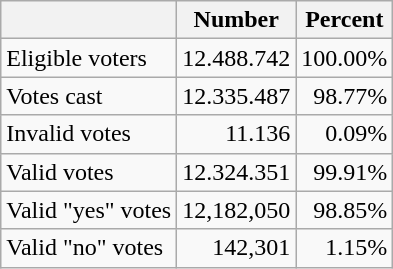<table class="wikitable">
<tr>
<th></th>
<th>Number</th>
<th>Percent</th>
</tr>
<tr>
<td>Eligible voters</td>
<td style="text-align:right">12.488.742</td>
<td style="text-align:right">100.00%</td>
</tr>
<tr>
<td>Votes cast</td>
<td style="text-align:right">12.335.487</td>
<td style="text-align:right">98.77%</td>
</tr>
<tr>
<td>Invalid votes</td>
<td style="text-align:right">11.136</td>
<td style="text-align:right">0.09%</td>
</tr>
<tr>
<td>Valid votes</td>
<td style="text-align:right">12.324.351</td>
<td style="text-align:right">99.91%</td>
</tr>
<tr>
<td>Valid "yes" votes</td>
<td style="text-align:right">12,182,050</td>
<td style="text-align:right">98.85%</td>
</tr>
<tr>
<td>Valid "no" votes</td>
<td style="text-align:right">142,301</td>
<td style="text-align:right">1.15%</td>
</tr>
</table>
